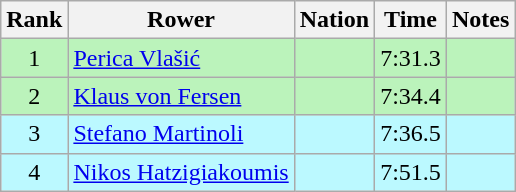<table class="wikitable sortable" style="text-align:center">
<tr>
<th>Rank</th>
<th>Rower</th>
<th>Nation</th>
<th>Time</th>
<th>Notes</th>
</tr>
<tr bgcolor=bbf3bb>
<td>1</td>
<td align=left><a href='#'>Perica Vlašić</a></td>
<td align=left></td>
<td>7:31.3</td>
<td></td>
</tr>
<tr bgcolor=bbf3bb>
<td>2</td>
<td align=left><a href='#'>Klaus von Fersen</a></td>
<td align=left></td>
<td>7:34.4</td>
<td></td>
</tr>
<tr bgcolor=bbf9ff>
<td>3</td>
<td align=left><a href='#'>Stefano Martinoli</a></td>
<td align=left></td>
<td>7:36.5</td>
<td></td>
</tr>
<tr bgcolor=bbf9ff>
<td>4</td>
<td align=left><a href='#'>Nikos Hatzigiakoumis</a></td>
<td align=left></td>
<td>7:51.5</td>
<td></td>
</tr>
</table>
